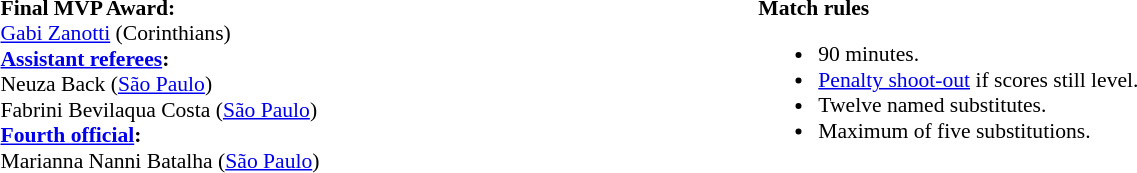<table width=100% style="font-size:90%">
<tr>
<td><br><strong>Final MVP Award:</strong>
<br><a href='#'>Gabi Zanotti</a> (Corinthians)<br><strong><a href='#'>Assistant referees</a>:</strong>
<br>Neuza Back (<a href='#'>São Paulo</a>)
<br>Fabrini Bevilaqua Costa (<a href='#'>São Paulo</a>)
<br><strong><a href='#'>Fourth official</a>:</strong>
<br>Marianna Nanni Batalha (<a href='#'>São Paulo</a>)</td>
<td style="width:60%; vertical-align:top;"><br><strong>Match rules</strong><ul><li>90 minutes.</li><li><a href='#'>Penalty shoot-out</a> if scores still level.</li><li>Twelve named substitutes.</li><li>Maximum of five substitutions.</li></ul></td>
</tr>
</table>
